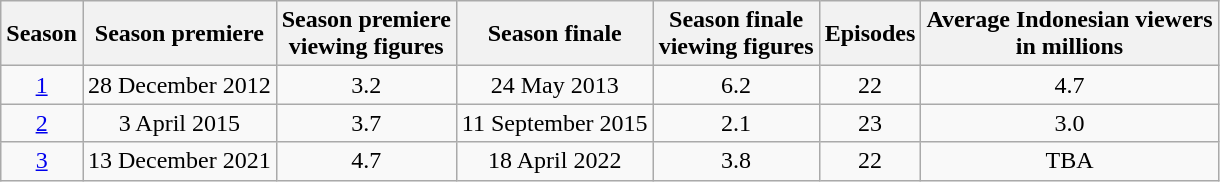<table class="wikitable sortable">
<tr>
<th>Season</th>
<th>Season premiere</th>
<th>Season premiere<br>viewing figures</th>
<th>Season finale</th>
<th>Season finale<br>viewing figures</th>
<th>Episodes</th>
<th>Average Indonesian viewers<br>in millions<br></th>
</tr>
<tr style="text-align:center;">
<td><a href='#'>1</a></td>
<td>28 December 2012</td>
<td>3.2</td>
<td>24 May 2013</td>
<td>6.2</td>
<td>22</td>
<td>4.7</td>
</tr>
<tr style="text-align:center;">
<td><a href='#'>2</a></td>
<td>3 April 2015</td>
<td>3.7</td>
<td>11 September 2015</td>
<td>2.1</td>
<td>23</td>
<td>3.0</td>
</tr>
<tr style="text-align:center;">
<td><a href='#'>3</a></td>
<td>13 December 2021</td>
<td>4.7</td>
<td>18 April 2022</td>
<td>3.8</td>
<td>22</td>
<td>TBA</td>
</tr>
</table>
